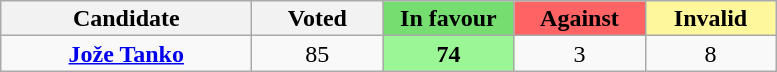<table class="wikitable" style="line-height:16px; text-align: center;">
<tr>
<th style="width:160px;">Candidate</th>
<th style="width:80px;">Voted</th>
<th style="width:80px; background:#76dd71;">In favour</th>
<th style="width:80px; background:#ff6363">Against</th>
<th style="width:80px; background:#fff79b">Invalid</th>
</tr>
<tr>
<td><strong><a href='#'>Jože Tanko</a></strong></td>
<td>85</td>
<td style="background:#9bf796;"><strong>74</strong></td>
<td>3</td>
<td>8</td>
</tr>
</table>
